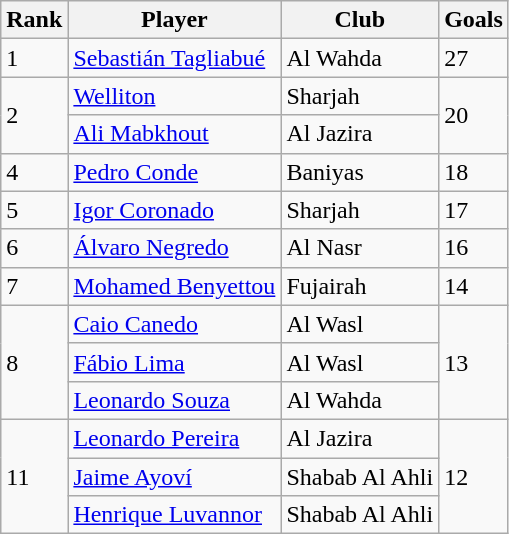<table class=wikitable>
<tr>
<th>Rank</th>
<th>Player</th>
<th>Club</th>
<th>Goals</th>
</tr>
<tr>
<td>1</td>
<td align=left> <a href='#'>Sebastián Tagliabué</a></td>
<td align=left>Al Wahda</td>
<td>27</td>
</tr>
<tr>
<td rowspan=2>2</td>
<td align=left> <a href='#'>Welliton</a></td>
<td align=left>Sharjah</td>
<td rowspan=2>20</td>
</tr>
<tr>
<td align=left> <a href='#'>Ali Mabkhout</a></td>
<td align=left>Al Jazira</td>
</tr>
<tr>
<td>4</td>
<td align=left> <a href='#'>Pedro Conde</a></td>
<td align=left>Baniyas</td>
<td>18</td>
</tr>
<tr>
<td>5</td>
<td align=left> <a href='#'>Igor Coronado</a></td>
<td align=left>Sharjah</td>
<td>17</td>
</tr>
<tr>
<td>6</td>
<td align=left> <a href='#'>Álvaro Negredo</a></td>
<td align=left>Al Nasr</td>
<td>16</td>
</tr>
<tr>
<td>7</td>
<td align=left> <a href='#'>Mohamed Benyettou</a></td>
<td align=left>Fujairah</td>
<td>14</td>
</tr>
<tr>
<td rowspan=3>8</td>
<td align=left> <a href='#'>Caio Canedo</a></td>
<td align=left>Al Wasl</td>
<td rowspan=3>13</td>
</tr>
<tr>
<td align=left> <a href='#'>Fábio Lima</a></td>
<td align=left>Al Wasl</td>
</tr>
<tr>
<td align=left> <a href='#'>Leonardo Souza</a></td>
<td align=left>Al Wahda</td>
</tr>
<tr>
<td rowspan=3>11</td>
<td align=left> <a href='#'>Leonardo Pereira</a></td>
<td align=left>Al Jazira</td>
<td rowspan=3>12</td>
</tr>
<tr>
<td align=left> <a href='#'>Jaime Ayoví</a></td>
<td align=left>Shabab Al Ahli</td>
</tr>
<tr>
<td align=left> <a href='#'>Henrique Luvannor</a></td>
<td align=left>Shabab Al Ahli</td>
</tr>
</table>
